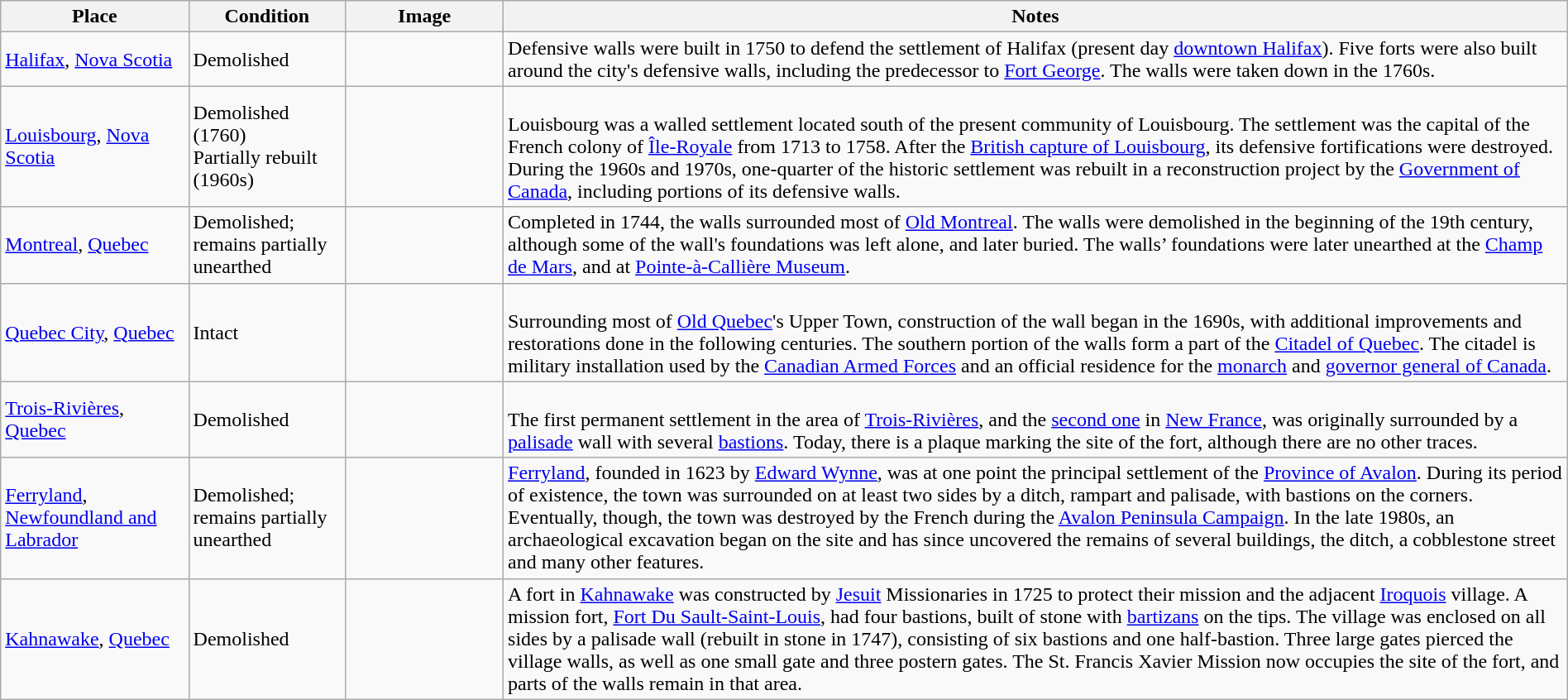<table class="wikitable sortable" style="width:100%;">
<tr>
<th style="width:12%;">Place</th>
<th style="width:10%;">Condition</th>
<th class="unsortable" style="width:120px;">Image</th>
<th class="unsortable">Notes</th>
</tr>
<tr>
<td><a href='#'>Halifax</a>, <a href='#'>Nova Scotia</a></td>
<td>Demolished</td>
<td></td>
<td>Defensive walls were built in 1750 to defend the settlement of Halifax (present day <a href='#'>downtown Halifax</a>). Five forts were also built around the city's defensive walls, including the predecessor to <a href='#'>Fort George</a>. The walls were taken down in the 1760s.</td>
</tr>
<tr>
<td><a href='#'>Louisbourg</a>, <a href='#'>Nova Scotia</a></td>
<td>Demolished (1760)<br>Partially rebuilt (1960s)</td>
<td></td>
<td><br>Louisbourg was a walled settlement located south of the present community of Louisbourg. The settlement was the capital of the French colony of <a href='#'>Île-Royale</a> from 1713 to 1758. After the <a href='#'>British capture of Louisbourg</a>, its defensive fortifications were destroyed. During the 1960s and 1970s, one-quarter of the historic settlement was rebuilt in a reconstruction project by the <a href='#'>Government of Canada</a>, including portions of its defensive walls.</td>
</tr>
<tr>
<td><a href='#'>Montreal</a>, <a href='#'>Quebec</a></td>
<td>Demolished; remains partially unearthed</td>
<td></td>
<td>Completed in 1744, the walls surrounded most of <a href='#'>Old Montreal</a>. The walls were demolished in the beginning of the 19th century, although some of the wall's foundations was left alone, and later buried. The walls’ foundations were later unearthed at the <a href='#'>Champ de Mars</a>, and at <a href='#'>Pointe-à-Callière Museum</a>.</td>
</tr>
<tr>
<td><a href='#'>Quebec City</a>, <a href='#'>Quebec</a></td>
<td>Intact</td>
<td></td>
<td><br>Surrounding most of <a href='#'>Old Quebec</a>'s Upper Town, construction of the wall began in the 1690s, with additional improvements and restorations done in the following centuries. The southern portion of the walls form a part of the <a href='#'>Citadel of Quebec</a>. The citadel is  military installation used by the <a href='#'>Canadian Armed Forces</a> and an official residence for the <a href='#'>monarch</a> and <a href='#'>governor general of Canada</a>.</td>
</tr>
<tr>
<td><a href='#'>Trois-Rivières</a>, <a href='#'>Quebec</a></td>
<td>Demolished</td>
<td></td>
<td><br>The first permanent settlement in the area of <a href='#'>Trois-Rivières</a>, and the <a href='#'>second one</a> in <a href='#'>New France</a>, was originally surrounded by a <a href='#'>palisade</a> wall with several <a href='#'>bastions</a>. Today, there is a plaque marking the site of the fort, although there are no other traces.</td>
</tr>
<tr>
<td><a href='#'>Ferryland</a>, <a href='#'>Newfoundland and Labrador</a></td>
<td>Demolished; remains partially unearthed</td>
<td></td>
<td><a href='#'>Ferryland</a>, founded in 1623 by <a href='#'>Edward Wynne</a>, was at one point the principal settlement of the <a href='#'>Province of Avalon</a>. During its period of existence, the town was surrounded on at least two sides by a ditch, rampart and palisade, with bastions on the corners. Eventually, though, the town was destroyed by the French during the <a href='#'>Avalon Peninsula Campaign</a>. In the late 1980s, an archaeological excavation began on the site and has since uncovered the remains of several buildings, the ditch, a cobblestone street and many other features.</td>
</tr>
<tr>
<td><a href='#'>Kahnawake</a>, <a href='#'>Quebec</a></td>
<td>Demolished</td>
<td></td>
<td>A fort in <a href='#'>Kahnawake</a> was constructed by <a href='#'>Jesuit</a> Missionaries in 1725 to protect their mission and the adjacent <a href='#'>Iroquois</a> village. A mission fort, <a href='#'>Fort Du Sault-Saint-Louis</a>, had four bastions, built of stone with <a href='#'>bartizans</a> on the tips. The village was enclosed on all sides by a palisade wall (rebuilt in stone in 1747), consisting of six bastions and one half-bastion. Three large gates pierced the village walls, as well as one small gate and three postern gates. The St. Francis Xavier Mission now occupies the site of the fort, and parts of the walls remain in that area.</td>
</tr>
</table>
